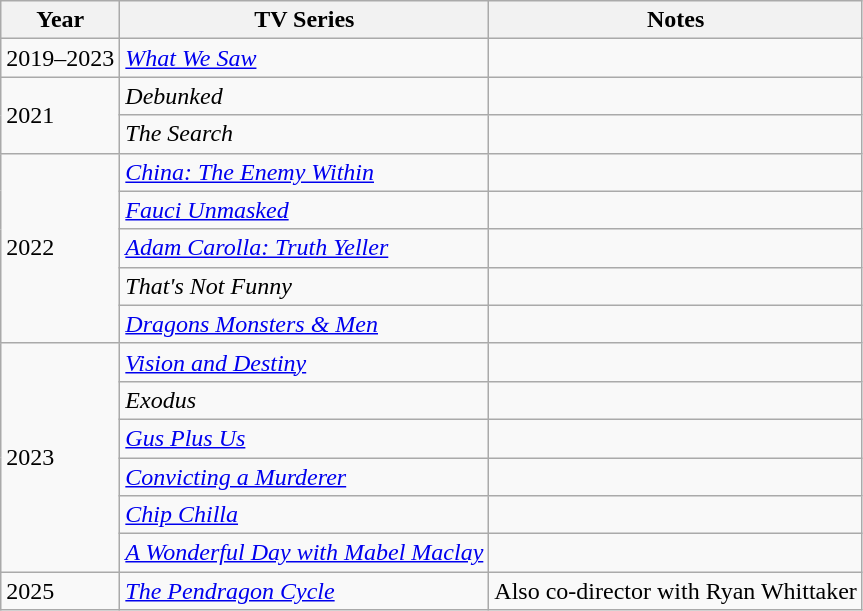<table class="wikitable">
<tr>
<th>Year</th>
<th>TV Series</th>
<th>Notes</th>
</tr>
<tr>
<td>2019–2023</td>
<td><em><a href='#'>What We Saw</a></em></td>
<td></td>
</tr>
<tr>
<td rowspan=2>2021</td>
<td><em>Debunked</em></td>
<td></td>
</tr>
<tr>
<td><em>The Search</em></td>
<td></td>
</tr>
<tr>
<td rowspan=5>2022</td>
<td><em><a href='#'>China: The Enemy Within</a></em></td>
<td></td>
</tr>
<tr>
<td><em><a href='#'>Fauci Unmasked</a></em></td>
<td></td>
</tr>
<tr>
<td><em><a href='#'>Adam Carolla: Truth Yeller</a></em></td>
<td></td>
</tr>
<tr>
<td><em>That's Not Funny</em></td>
<td></td>
</tr>
<tr>
<td><em><a href='#'>Dragons Monsters & Men</a></em></td>
<td></td>
</tr>
<tr>
<td rowspan=6>2023</td>
<td><em><a href='#'>Vision and Destiny</a></em></td>
<td></td>
</tr>
<tr>
<td><em>Exodus</em></td>
<td></td>
</tr>
<tr>
<td><em><a href='#'>Gus Plus Us</a></em></td>
<td></td>
</tr>
<tr>
<td><em><a href='#'>Convicting a Murderer</a></em></td>
<td></td>
</tr>
<tr>
<td><em><a href='#'>Chip Chilla</a></em></td>
<td></td>
</tr>
<tr>
<td><em><a href='#'>A Wonderful Day with Mabel Maclay</a></em></td>
<td></td>
</tr>
<tr>
<td>2025</td>
<td><em><a href='#'>The Pendragon Cycle</a></em></td>
<td>Also co-director with Ryan Whittaker</td>
</tr>
</table>
